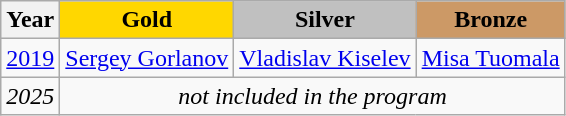<table class="wikitable">
<tr>
<th>Year</th>
<td align=center bgcolor=gold><strong>Gold</strong></td>
<td align=center bgcolor=silver><strong>Silver</strong></td>
<td align=center bgcolor=cc9966><strong>Bronze</strong></td>
</tr>
<tr>
<td><a href='#'>2019</a></td>
<td> <a href='#'>Sergey Gorlanov</a></td>
<td> <a href='#'>Vladislav Kiselev</a></td>
<td> <a href='#'>Misa Tuomala</a></td>
</tr>
<tr>
<td><em>2025</em></td>
<td colspan=3 align=center><em>not included in the program</em></td>
</tr>
</table>
